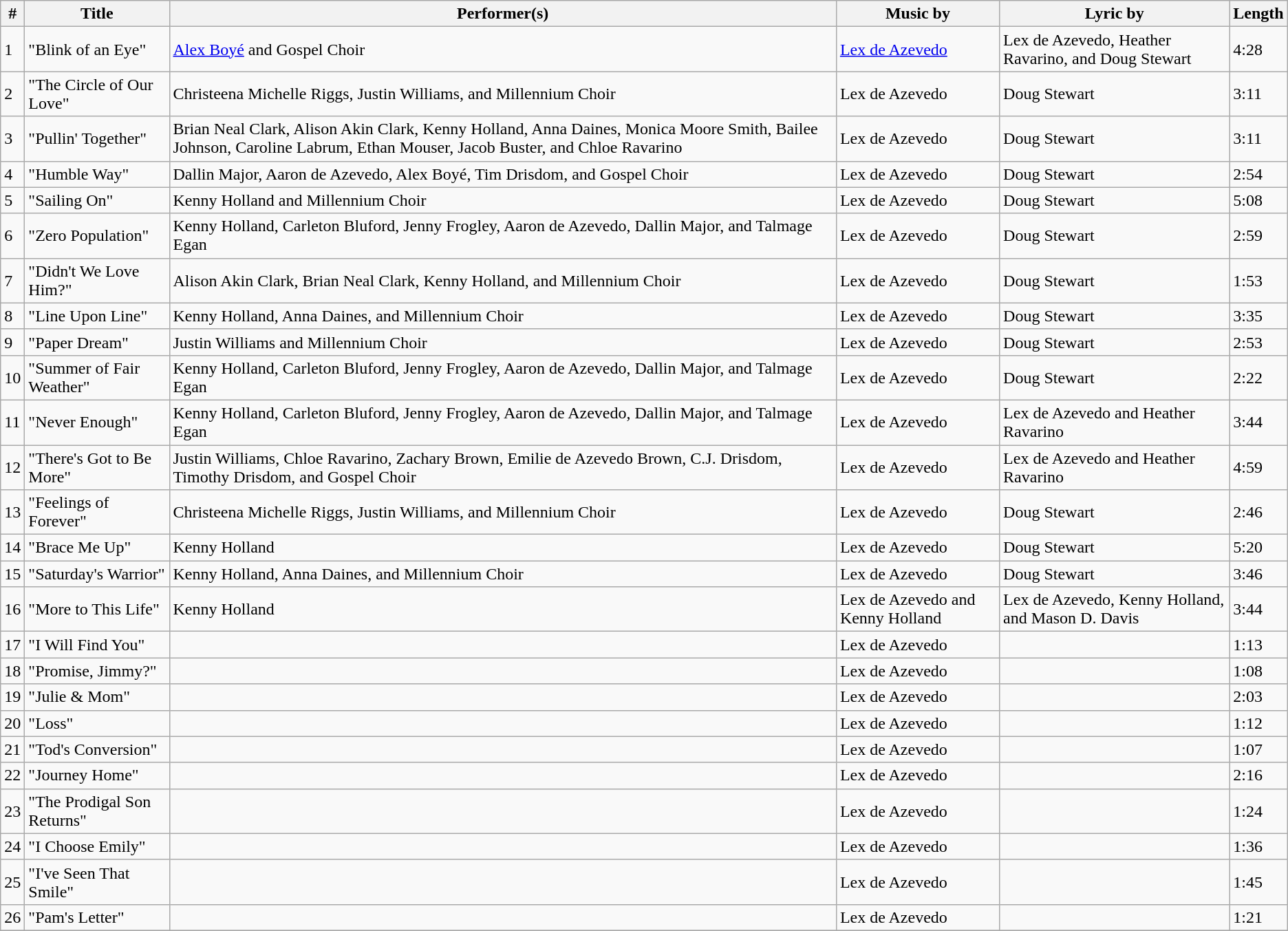<table class="wikitable" style="font-size: 100%">
<tr>
<th align="center">#</th>
<th align="center">Title</th>
<th align="center">Performer(s)</th>
<th align="center">Music by</th>
<th align="center">Lyric by</th>
<th align="center">Length</th>
</tr>
<tr>
<td>1</td>
<td>"Blink of an Eye"</td>
<td><a href='#'>Alex Boyé</a> and Gospel Choir</td>
<td><a href='#'>Lex de Azevedo</a></td>
<td>Lex de Azevedo, Heather Ravarino, and Doug Stewart</td>
<td>4:28</td>
</tr>
<tr>
<td>2</td>
<td>"The Circle of Our Love"</td>
<td>Christeena Michelle Riggs, Justin Williams, and Millennium Choir</td>
<td>Lex de Azevedo</td>
<td>Doug Stewart</td>
<td>3:11</td>
</tr>
<tr>
<td>3</td>
<td>"Pullin' Together"</td>
<td>Brian Neal Clark, Alison Akin Clark, Kenny Holland, Anna Daines, Monica Moore Smith, Bailee Johnson, Caroline Labrum, Ethan Mouser, Jacob Buster, and Chloe Ravarino</td>
<td>Lex de Azevedo</td>
<td>Doug Stewart</td>
<td>3:11</td>
</tr>
<tr>
<td>4</td>
<td>"Humble Way"</td>
<td>Dallin Major, Aaron de Azevedo, Alex Boyé, Tim Drisdom, and Gospel Choir</td>
<td>Lex de Azevedo</td>
<td>Doug Stewart</td>
<td>2:54</td>
</tr>
<tr>
<td>5</td>
<td>"Sailing On"</td>
<td>Kenny Holland and Millennium Choir</td>
<td>Lex de Azevedo</td>
<td>Doug Stewart</td>
<td>5:08</td>
</tr>
<tr>
<td>6</td>
<td>"Zero Population"</td>
<td>Kenny Holland, Carleton Bluford, Jenny Frogley, Aaron de Azevedo, Dallin Major, and Talmage Egan</td>
<td>Lex de Azevedo</td>
<td>Doug Stewart</td>
<td>2:59</td>
</tr>
<tr>
<td>7</td>
<td>"Didn't We Love Him?"</td>
<td>Alison Akin Clark, Brian Neal Clark, Kenny Holland, and Millennium Choir</td>
<td>Lex de Azevedo</td>
<td>Doug Stewart</td>
<td>1:53</td>
</tr>
<tr>
<td>8</td>
<td>"Line Upon Line"</td>
<td>Kenny Holland, Anna Daines, and Millennium Choir</td>
<td>Lex de Azevedo</td>
<td>Doug Stewart</td>
<td>3:35</td>
</tr>
<tr>
<td>9</td>
<td>"Paper Dream"</td>
<td>Justin Williams and Millennium Choir</td>
<td>Lex de Azevedo</td>
<td>Doug Stewart</td>
<td>2:53</td>
</tr>
<tr>
<td>10</td>
<td>"Summer of Fair Weather"</td>
<td>Kenny Holland, Carleton Bluford, Jenny Frogley, Aaron de Azevedo, Dallin Major, and Talmage Egan</td>
<td>Lex de Azevedo</td>
<td>Doug Stewart</td>
<td>2:22</td>
</tr>
<tr>
<td>11</td>
<td>"Never Enough"</td>
<td>Kenny Holland, Carleton Bluford, Jenny Frogley, Aaron de Azevedo, Dallin Major, and Talmage Egan</td>
<td>Lex de Azevedo</td>
<td>Lex de Azevedo and Heather Ravarino</td>
<td>3:44</td>
</tr>
<tr>
<td>12</td>
<td>"There's Got to Be More"</td>
<td>Justin Williams, Chloe Ravarino, Zachary Brown, Emilie de Azevedo Brown, C.J. Drisdom, Timothy Drisdom, and Gospel Choir</td>
<td>Lex de Azevedo</td>
<td>Lex de Azevedo and Heather Ravarino</td>
<td>4:59</td>
</tr>
<tr>
<td>13</td>
<td>"Feelings of Forever"</td>
<td>Christeena Michelle Riggs, Justin Williams, and Millennium Choir</td>
<td>Lex de Azevedo</td>
<td>Doug Stewart</td>
<td>2:46</td>
</tr>
<tr>
<td>14</td>
<td>"Brace Me Up"</td>
<td>Kenny Holland</td>
<td>Lex de Azevedo</td>
<td>Doug Stewart</td>
<td>5:20</td>
</tr>
<tr>
<td>15</td>
<td>"Saturday's Warrior"</td>
<td>Kenny Holland, Anna Daines, and Millennium Choir</td>
<td>Lex de Azevedo</td>
<td>Doug Stewart</td>
<td>3:46</td>
</tr>
<tr>
<td>16</td>
<td>"More to This Life"</td>
<td>Kenny Holland</td>
<td>Lex de Azevedo and Kenny Holland</td>
<td>Lex de Azevedo, Kenny Holland, and Mason D. Davis</td>
<td>3:44</td>
</tr>
<tr>
<td>17</td>
<td>"I Will Find You"</td>
<td></td>
<td>Lex de Azevedo</td>
<td></td>
<td>1:13</td>
</tr>
<tr>
<td>18</td>
<td>"Promise, Jimmy?"</td>
<td></td>
<td>Lex de Azevedo</td>
<td></td>
<td>1:08</td>
</tr>
<tr>
<td>19</td>
<td>"Julie & Mom"</td>
<td></td>
<td>Lex de Azevedo</td>
<td></td>
<td>2:03</td>
</tr>
<tr>
<td>20</td>
<td>"Loss"</td>
<td></td>
<td>Lex de Azevedo</td>
<td></td>
<td>1:12</td>
</tr>
<tr>
<td>21</td>
<td>"Tod's Conversion"</td>
<td></td>
<td>Lex de Azevedo</td>
<td></td>
<td>1:07</td>
</tr>
<tr>
<td>22</td>
<td>"Journey Home"</td>
<td></td>
<td>Lex de Azevedo</td>
<td></td>
<td>2:16</td>
</tr>
<tr>
<td>23</td>
<td>"The Prodigal Son Returns"</td>
<td></td>
<td>Lex de Azevedo</td>
<td></td>
<td>1:24</td>
</tr>
<tr>
<td>24</td>
<td>"I Choose Emily"</td>
<td></td>
<td>Lex de Azevedo</td>
<td></td>
<td>1:36</td>
</tr>
<tr>
<td>25</td>
<td>"I've Seen That Smile"</td>
<td></td>
<td>Lex de Azevedo</td>
<td></td>
<td>1:45</td>
</tr>
<tr>
<td>26</td>
<td>"Pam's Letter"</td>
<td></td>
<td>Lex de Azevedo</td>
<td></td>
<td>1:21</td>
</tr>
<tr>
</tr>
</table>
